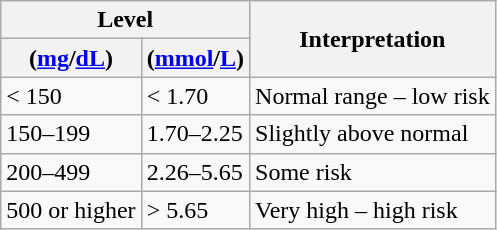<table class="wikitable">
<tr>
<th colspan="2">Level</th>
<th rowspan="2">Interpretation</th>
</tr>
<tr>
<th>(<a href='#'>mg</a>/<a href='#'>dL</a>)</th>
<th>(<a href='#'>mmol</a>/<a href='#'>L</a>)</th>
</tr>
<tr>
<td>< 150</td>
<td>< 1.70</td>
<td>Normal range – low risk</td>
</tr>
<tr>
<td>150–199</td>
<td>1.70–2.25</td>
<td>Slightly above normal</td>
</tr>
<tr>
<td>200–499</td>
<td>2.26–5.65</td>
<td>Some risk</td>
</tr>
<tr>
<td>500 or higher</td>
<td>> 5.65</td>
<td>Very high – high risk</td>
</tr>
</table>
